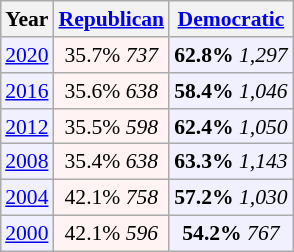<table class="wikitable"  style="float:right; font-size:90%;">
<tr>
<th>Year</th>
<th><a href='#'>Republican</a></th>
<th><a href='#'>Democratic</a></th>
</tr>
<tr>
<td style="text-align:center; background:#f0f0ff;"><a href='#'>2020</a></td>
<td style="text-align:center; background:#fff3f3;">35.7% <em>737</em></td>
<td style="text-align:center; background:#f0f0ff;"><strong>62.8%</strong> <em>1,297</em></td>
</tr>
<tr>
<td style="text-align:center; background:#f0f0ff;"><a href='#'>2016</a></td>
<td style="text-align:center; background:#fff3f3;">35.6% <em>638</em></td>
<td style="text-align:center; background:#f0f0ff;"><strong>58.4%</strong> <em>1,046</em></td>
</tr>
<tr>
<td style="text-align:center; background:#f0f0ff;"><a href='#'>2012</a></td>
<td style="text-align:center; background:#fff3f3;">35.5% <em>598</em></td>
<td style="text-align:center; background:#f0f0ff;"><strong>62.4%</strong> <em>1,050</em></td>
</tr>
<tr>
<td style="text-align:center; background:#f0f0ff;"><a href='#'>2008</a></td>
<td style="text-align:center; background:#fff3f3;">35.4% <em>638</em></td>
<td style="text-align:center; background:#f0f0ff;"><strong>63.3%</strong> <em>1,143</em></td>
</tr>
<tr>
<td style="text-align:center; background:#f0f0ff;"><a href='#'>2004</a></td>
<td style="text-align:center; background:#fff3f3;">42.1% <em>758</em></td>
<td style="text-align:center; background:#f0f0ff;"><strong>57.2%</strong> <em>1,030</em></td>
</tr>
<tr>
<td style="text-align:center; background:#f0f0ff;"><a href='#'>2000</a></td>
<td style="text-align:center; background:#fff3f3;">42.1% <em>596</em></td>
<td style="text-align:center; background:#f0f0ff;"><strong>54.2%</strong> <em>767</em></td>
</tr>
</table>
